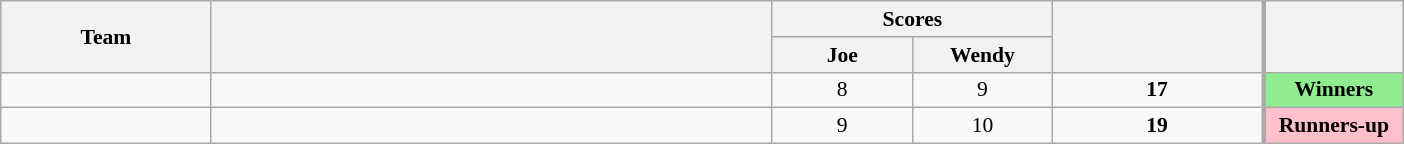<table class="wikitable plainrowheaders" style="text-align:center; font-size:90%; width:65em;">
<tr>
<th rowspan="2">Team</th>
<th rowspan="2" style="width:40%;"></th>
<th colspan="2" style="width:30%;">Scores</th>
<th rowspan="2" style="width:15%;"></th>
<th rowspan="2" style="width:15%; border-left:3px solid #aaa;"></th>
</tr>
<tr>
<th style="width:10%;">Joe</th>
<th style="width:10%;">Wendy</th>
</tr>
<tr>
<td style="width:15%;"></td>
<td></td>
<td>8</td>
<td>9</td>
<td><strong>17</strong></td>
<td style="border-left:3px solid #aaa;" bgcolor="lightgreen"><strong>Winners</strong></td>
</tr>
<tr>
<td style="width:15%;"></td>
<td></td>
<td>9</td>
<td>10</td>
<td><strong>19</strong></td>
<td style="border-left:3px solid #aaa;" bgcolor="pink"><strong>Runners-up</strong></td>
</tr>
</table>
